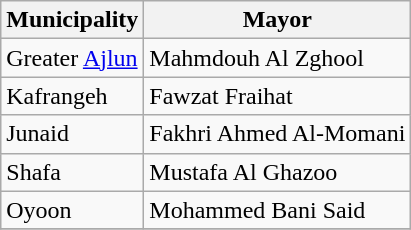<table class="wikitable">
<tr>
<th>Municipality</th>
<th>Mayor</th>
</tr>
<tr>
<td>Greater <a href='#'>Ajlun</a></td>
<td>Mahmdouh Al Zghool</td>
</tr>
<tr>
<td>Kafrangeh</td>
<td>Fawzat Fraihat</td>
</tr>
<tr>
<td>Junaid</td>
<td>Fakhri Ahmed Al-Momani</td>
</tr>
<tr>
<td>Shafa</td>
<td>Mustafa Al Ghazoo</td>
</tr>
<tr>
<td>Oyoon</td>
<td>Mohammed Bani Said</td>
</tr>
<tr>
</tr>
</table>
